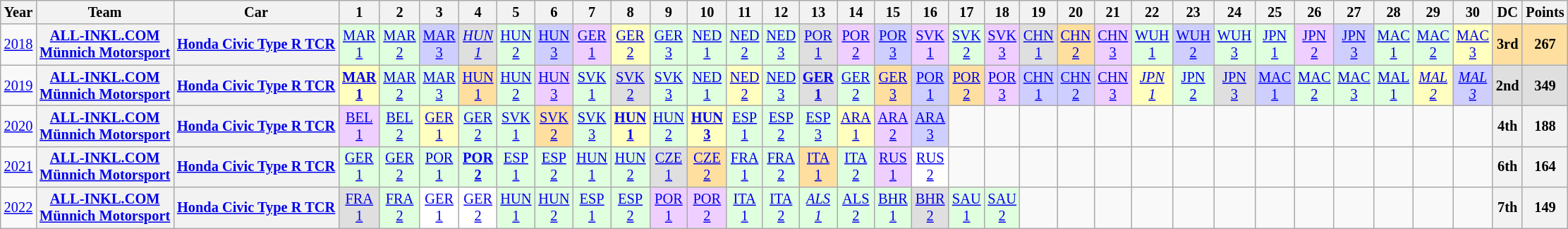<table class="wikitable" style="text-align:center; font-size:85%">
<tr>
<th>Year</th>
<th>Team</th>
<th>Car</th>
<th>1</th>
<th>2</th>
<th>3</th>
<th>4</th>
<th>5</th>
<th>6</th>
<th>7</th>
<th>8</th>
<th>9</th>
<th>10</th>
<th>11</th>
<th>12</th>
<th>13</th>
<th>14</th>
<th>15</th>
<th>16</th>
<th>17</th>
<th>18</th>
<th>19</th>
<th>20</th>
<th>21</th>
<th>22</th>
<th>23</th>
<th>24</th>
<th>25</th>
<th>26</th>
<th>27</th>
<th>28</th>
<th>29</th>
<th>30</th>
<th>DC</th>
<th>Points</th>
</tr>
<tr>
<td><a href='#'>2018</a></td>
<th nowrap><a href='#'>ALL-INKL.COM<br>Münnich Motorsport</a></th>
<th nowrap><a href='#'>Honda Civic Type R TCR</a></th>
<td style="background:#DFFFDF;"><a href='#'>MAR<br>1</a><br></td>
<td style="background:#DFFFDF;"><a href='#'>MAR<br>2</a><br></td>
<td style="background:#CFCFFF;"><a href='#'>MAR<br>3</a><br></td>
<td style="background:#DFDFDF;"><em><a href='#'>HUN<br>1</a></em><br></td>
<td style="background:#DFFFDF;"><a href='#'>HUN<br>2</a><br></td>
<td style="background:#CFCFFF;"><a href='#'>HUN<br>3</a><br></td>
<td style="background:#EFCFFF;"><a href='#'>GER<br>1</a><br></td>
<td style="background:#FFFFBF;"><a href='#'>GER<br>2</a><br></td>
<td style="background:#DFFFDF;"><a href='#'>GER<br>3</a><br></td>
<td style="background:#DFFFDF;"><a href='#'>NED<br>1</a><br></td>
<td style="background:#DFFFDF;"><a href='#'>NED<br>2</a><br></td>
<td style="background:#DFFFDF;"><a href='#'>NED<br>3</a><br></td>
<td style="background:#DFDFDF;"><a href='#'>POR<br>1</a><br></td>
<td style="background:#EFCFFF;"><a href='#'>POR<br>2</a><br></td>
<td style="background:#CFCFFF;"><a href='#'>POR<br>3</a><br></td>
<td style="background:#EFCFFF;"><a href='#'>SVK<br>1</a><br></td>
<td style="background:#DFFFDF;"><a href='#'>SVK<br>2</a><br></td>
<td style="background:#EFCFFF;"><a href='#'>SVK<br>3</a><br></td>
<td style="background:#DFDFDF;"><a href='#'>CHN<br>1</a><br></td>
<td style="background:#FFDF9F;"><a href='#'>CHN<br>2</a><br></td>
<td style="background:#EFCFFF;"><a href='#'>CHN<br>3</a><br></td>
<td style="background:#DFFFDF;"><a href='#'>WUH<br>1</a><br></td>
<td style="background:#CFCFFF;"><a href='#'>WUH<br>2</a><br></td>
<td style="background:#DFFFDF;"><a href='#'>WUH<br>3</a><br></td>
<td style="background:#DFFFDF;"><a href='#'>JPN<br>1</a><br></td>
<td style="background:#EFCFFF;"><a href='#'>JPN<br>2</a><br></td>
<td style="background:#CFCFFF;"><a href='#'>JPN<br>3</a><br></td>
<td style="background:#DFFFDF;"><a href='#'>MAC<br>1</a><br></td>
<td style="background:#DFFFDF;"><a href='#'>MAC<br>2</a><br></td>
<td style="background:#FFFFBF;"><a href='#'>MAC<br>3</a><br></td>
<th style="background:#FFDF9F;">3rd</th>
<th style="background:#FFDF9F;">267</th>
</tr>
<tr>
<td><a href='#'>2019</a></td>
<th nowrap><a href='#'>ALL-INKL.COM<br>Münnich Motorsport</a></th>
<th nowrap><a href='#'>Honda Civic Type R TCR</a></th>
<td style="background:#FFFFBF;"><strong><a href='#'>MAR<br>1</a></strong><br></td>
<td style="background:#DFFFDF;"><a href='#'>MAR<br>2</a><br></td>
<td style="background:#DFFFDF;"><a href='#'>MAR<br>3</a><br></td>
<td style="background:#FFDF9F;"><a href='#'>HUN<br>1</a><br></td>
<td style="background:#DFFFDF;"><a href='#'>HUN<br>2</a><br></td>
<td style="background:#EFCFFF;"><a href='#'>HUN<br>3</a><br></td>
<td style="background:#DFFFDF;"><a href='#'>SVK<br>1</a><br></td>
<td style="background:#DFDFDF;"><a href='#'>SVK<br>2</a><br></td>
<td style="background:#DFFFDF;"><a href='#'>SVK<br>3</a><br></td>
<td style="background:#DFFFDF;"><a href='#'>NED<br>1</a><br></td>
<td style="background:#FFFFBF;"><a href='#'>NED<br>2</a><br></td>
<td style="background:#DFFFDF;"><a href='#'>NED<br>3</a><br></td>
<td style="background:#DFDFDF;"><strong><a href='#'>GER<br>1</a></strong><br></td>
<td style="background:#DFFFDF;"><a href='#'>GER<br>2</a><br></td>
<td style="background:#FFDF9F;"><a href='#'>GER<br>3</a><br></td>
<td style="background:#CFCFFF;"><a href='#'>POR<br>1</a><br></td>
<td style="background:#FFDF9F;"><a href='#'>POR<br>2</a><br></td>
<td style="background:#EFCFFF;"><a href='#'>POR<br>3</a><br></td>
<td style="background:#CFCFFF;"><a href='#'>CHN<br>1</a><br></td>
<td style="background:#CFCFFF;"><a href='#'>CHN<br>2</a><br></td>
<td style="background:#EFCFFF;"><a href='#'>CHN<br>3</a><br></td>
<td style="background:#FFFFBF;"><em><a href='#'>JPN<br>1</a></em><br></td>
<td style="background:#DFFFDF;"><a href='#'>JPN<br>2</a><br></td>
<td style="background:#DFDFDF;"><a href='#'>JPN<br>3</a><br></td>
<td style="background:#CFCFFF;"><a href='#'>MAC<br>1</a><br></td>
<td style="background:#DFFFDF;"><a href='#'>MAC<br>2</a><br></td>
<td style="background:#DFFFDF;"><a href='#'>MAC<br>3</a><br></td>
<td style="background:#DFFFDF;"><a href='#'>MAL<br>1</a><br></td>
<td style="background:#FFFFBF;"><em><a href='#'>MAL<br>2</a></em><br></td>
<td style="background:#CFCFFF;"><em><a href='#'>MAL<br>3</a></em><br></td>
<th style="background:#DFDFDF;">2nd</th>
<th style="background:#DFDFDF;">349</th>
</tr>
<tr>
<td><a href='#'>2020</a></td>
<th nowrap><a href='#'>ALL-INKL.COM<br>Münnich Motorsport</a></th>
<th nowrap><a href='#'>Honda Civic Type R TCR</a></th>
<td style="background:#EFCFFF;"><a href='#'>BEL<br>1</a><br></td>
<td style="background:#DFFFDF;"><a href='#'>BEL<br>2</a><br></td>
<td style="background:#FFFFBF;"><a href='#'>GER<br>1</a><br></td>
<td style="background:#DFFFDF;"><a href='#'>GER<br>2</a><br></td>
<td style="background:#DFFFDF;"><a href='#'>SVK<br>1</a><br></td>
<td style="background:#FFDF9F;"><a href='#'>SVK<br>2</a><br></td>
<td style="background:#DFFFDF;"><a href='#'>SVK<br>3</a><br></td>
<td style="background:#FFFFBF;"><strong><a href='#'>HUN<br>1</a></strong><br></td>
<td style="background:#DFFFDF;"><a href='#'>HUN<br>2</a><br></td>
<td style="background:#FFFFBF;"><strong><a href='#'>HUN<br>3</a></strong><br></td>
<td style="background:#DFFFDF;"><a href='#'>ESP<br>1</a><br></td>
<td style="background:#DFFFDF;"><a href='#'>ESP<br>2</a><br></td>
<td style="background:#DFFFDF;"><a href='#'>ESP<br>3</a><br></td>
<td style="background:#FFFFBF;"><a href='#'>ARA<br>1</a><br></td>
<td style="background:#EFCFFF;"><a href='#'>ARA<br>2</a><br></td>
<td style="background:#CFCFFF;"><a href='#'>ARA<br>3</a><br></td>
<td></td>
<td></td>
<td></td>
<td></td>
<td></td>
<td></td>
<td></td>
<td></td>
<td></td>
<td></td>
<td></td>
<td></td>
<td></td>
<td></td>
<th>4th</th>
<th>188</th>
</tr>
<tr>
<td><a href='#'>2021</a></td>
<th nowrap><a href='#'>ALL-INKL.COM<br>Münnich Motorsport</a></th>
<th nowrap><a href='#'>Honda Civic Type R TCR</a></th>
<td style="background:#DFFFDF;"><a href='#'>GER<br>1</a><br></td>
<td style="background:#DFFFDF;"><a href='#'>GER<br>2</a><br></td>
<td style="background:#DFFFDF;"><a href='#'>POR<br>1</a><br></td>
<td style="background:#DFFFDF;"><strong><a href='#'>POR<br>2</a></strong><br></td>
<td style="background:#DFFFDF;"><a href='#'>ESP<br>1</a><br></td>
<td style="background:#DFFFDF;"><a href='#'>ESP<br>2</a><br></td>
<td style="background:#DFFFDF;"><a href='#'>HUN<br>1</a><br></td>
<td style="background:#DFFFDF;"><a href='#'>HUN<br>2</a><br></td>
<td style="background:#DFDFDF;"><a href='#'>CZE<br>1</a><br></td>
<td style="background:#FFDF9F;"><a href='#'>CZE<br>2</a><br></td>
<td style="background:#DFFFDF;"><a href='#'>FRA<br>1</a><br></td>
<td style="background:#DFFFDF;"><a href='#'>FRA<br>2</a><br></td>
<td style="background:#FFDF9F;"><a href='#'>ITA<br>1</a><br></td>
<td style="background:#DFFFDF;"><a href='#'>ITA<br>2</a><br></td>
<td style="background:#EFCFFF;"><a href='#'>RUS<br>1</a><br></td>
<td style="background:#FFFFFF;"><a href='#'>RUS<br>2</a><br></td>
<td></td>
<td></td>
<td></td>
<td></td>
<td></td>
<td></td>
<td></td>
<td></td>
<td></td>
<td></td>
<td></td>
<td></td>
<td></td>
<td></td>
<th>6th</th>
<th>164</th>
</tr>
<tr>
<td><a href='#'>2022</a></td>
<th nowrap><a href='#'>ALL-INKL.COM<br>Münnich Motorsport</a></th>
<th nowrap><a href='#'>Honda Civic Type R TCR</a></th>
<td style="background:#DFDFDF;"><a href='#'>FRA<br>1</a><br></td>
<td style="background:#DFFFDF;"><a href='#'>FRA<br>2</a><br></td>
<td style="background:#FFFFFF;"><a href='#'>GER<br>1</a><br></td>
<td style="background:#FFFFFF;"><a href='#'>GER<br>2</a><br></td>
<td style="background:#DFFFDF;"><a href='#'>HUN<br>1</a><br></td>
<td style="background:#DFFFDF;"><a href='#'>HUN<br>2</a><br></td>
<td style="background:#DFFFDF;"><a href='#'>ESP<br>1</a><br></td>
<td style="background:#DFFFDF;"><a href='#'>ESP<br>2</a><br></td>
<td style="background:#EFCFFF;"><a href='#'>POR<br>1</a><br></td>
<td style="background:#EFCFFF;"><a href='#'>POR<br>2</a><br></td>
<td style="background:#DFFFDF;"><a href='#'>ITA<br>1</a><br></td>
<td style="background:#DFFFDF;"><a href='#'>ITA<br>2</a><br></td>
<td style="background:#DFFFDF;"><em><a href='#'>ALS<br>1</a></em><br></td>
<td style="background:#DFFFDF;"><a href='#'>ALS<br>2</a><br></td>
<td style="background:#DFFFDF;"><a href='#'>BHR<br>1</a><br></td>
<td style="background:#DFDFDF;"><a href='#'>BHR<br>2</a><br></td>
<td style="background:#DFFFDF;"><a href='#'>SAU<br>1</a><br></td>
<td style="background:#DFFFDF;"><a href='#'>SAU<br>2</a><br></td>
<td></td>
<td></td>
<td></td>
<td></td>
<td></td>
<td></td>
<td></td>
<td></td>
<td></td>
<td></td>
<td></td>
<td></td>
<th>7th</th>
<th>149</th>
</tr>
</table>
